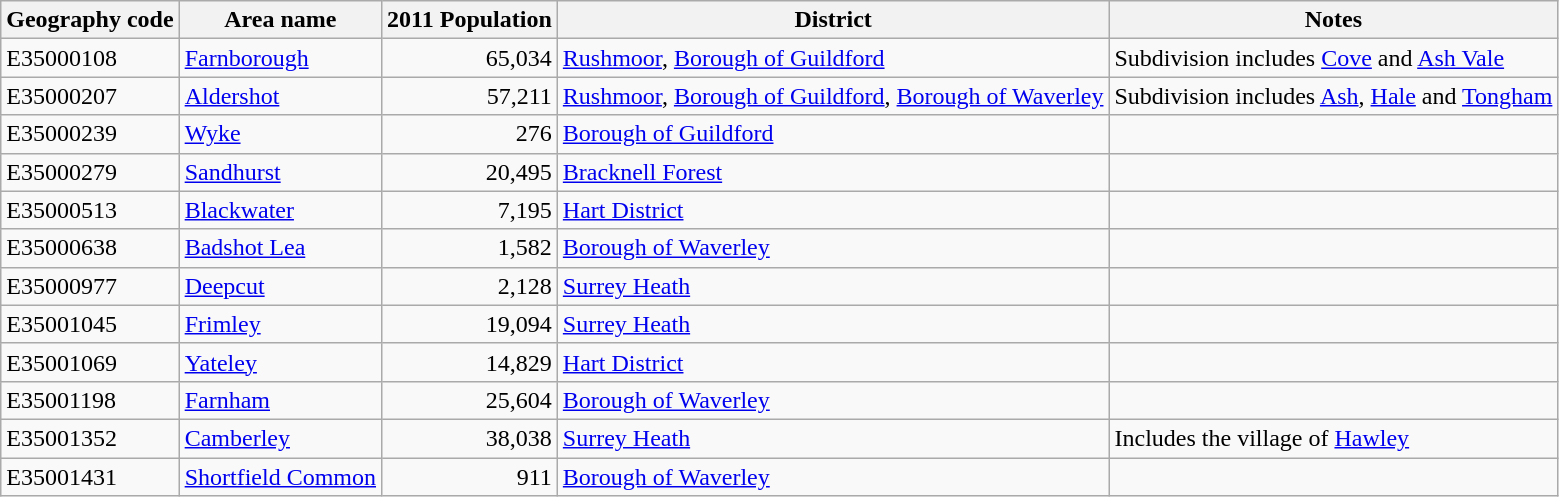<table class="wikitable sortable">
<tr>
<th>Geography code</th>
<th>Area name</th>
<th>2011 Population</th>
<th>District</th>
<th>Notes</th>
</tr>
<tr>
<td>E35000108</td>
<td><a href='#'>Farnborough</a></td>
<td align="right">65,034</td>
<td><a href='#'>Rushmoor</a>, <a href='#'>Borough of Guildford</a></td>
<td>Subdivision includes <a href='#'>Cove</a> and <a href='#'>Ash Vale</a></td>
</tr>
<tr>
<td>E35000207</td>
<td><a href='#'>Aldershot</a></td>
<td align="right">57,211</td>
<td><a href='#'>Rushmoor</a>, <a href='#'>Borough of Guildford</a>, <a href='#'>Borough of Waverley</a></td>
<td>Subdivision includes <a href='#'>Ash</a>, <a href='#'>Hale</a> and <a href='#'>Tongham</a></td>
</tr>
<tr>
<td>E35000239</td>
<td><a href='#'>Wyke</a></td>
<td align="right">276</td>
<td><a href='#'>Borough of Guildford</a></td>
<td></td>
</tr>
<tr>
<td>E35000279</td>
<td><a href='#'>Sandhurst</a></td>
<td align="right">20,495</td>
<td><a href='#'>Bracknell Forest</a></td>
<td></td>
</tr>
<tr>
<td>E35000513</td>
<td><a href='#'>Blackwater</a></td>
<td align="right">7,195</td>
<td><a href='#'>Hart District</a></td>
<td></td>
</tr>
<tr>
<td>E35000638</td>
<td><a href='#'>Badshot Lea</a></td>
<td align="right">1,582</td>
<td><a href='#'>Borough of Waverley</a></td>
<td></td>
</tr>
<tr>
<td>E35000977</td>
<td><a href='#'>Deepcut</a></td>
<td align="right">2,128</td>
<td><a href='#'>Surrey Heath</a></td>
<td></td>
</tr>
<tr>
<td>E35001045</td>
<td><a href='#'>Frimley</a></td>
<td align="right">19,094</td>
<td><a href='#'>Surrey Heath</a></td>
<td></td>
</tr>
<tr>
<td>E35001069</td>
<td><a href='#'>Yateley</a></td>
<td align="right">14,829</td>
<td><a href='#'>Hart District</a></td>
<td></td>
</tr>
<tr>
<td>E35001198</td>
<td><a href='#'>Farnham</a></td>
<td align="right">25,604</td>
<td><a href='#'>Borough of Waverley</a></td>
<td></td>
</tr>
<tr>
<td>E35001352</td>
<td><a href='#'>Camberley</a></td>
<td align="right">38,038</td>
<td><a href='#'>Surrey Heath</a></td>
<td>Includes the village of <a href='#'>Hawley</a></td>
</tr>
<tr>
<td>E35001431</td>
<td><a href='#'>Shortfield Common</a></td>
<td align="right">911</td>
<td><a href='#'>Borough of Waverley</a></td>
<td></td>
</tr>
</table>
